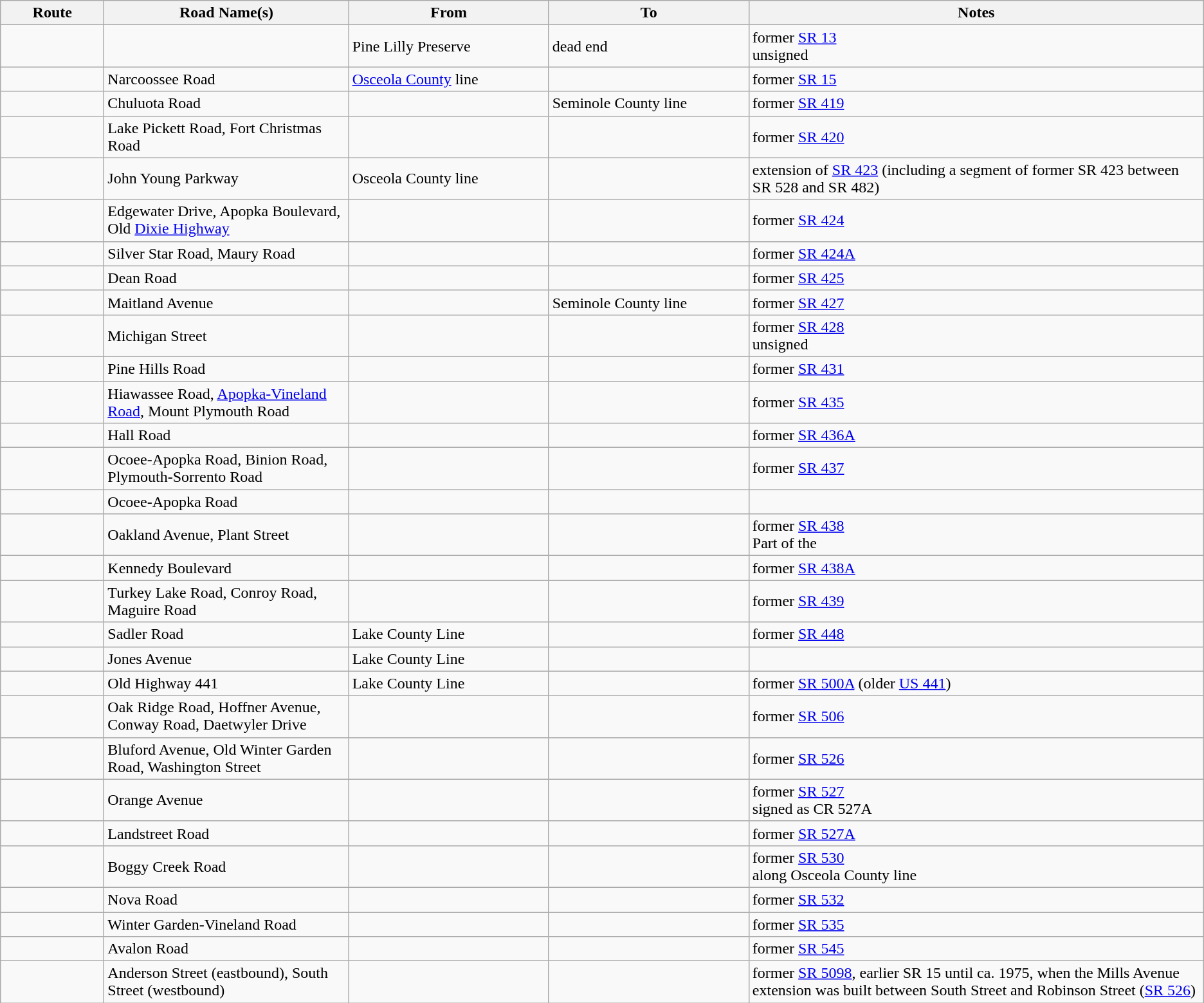<table class="wikitable">
<tr>
<th width=100px>Route</th>
<th>Road Name(s)</th>
<th width=200px>From</th>
<th width=200px>To</th>
<th>Notes</th>
</tr>
<tr>
<td></td>
<td></td>
<td>Pine Lilly Preserve</td>
<td>dead end</td>
<td>former <a href='#'>SR 13</a><br>unsigned</td>
</tr>
<tr>
<td></td>
<td>Narcoossee Road</td>
<td><a href='#'>Osceola County</a> line</td>
<td></td>
<td>former <a href='#'>SR 15</a></td>
</tr>
<tr>
<td></td>
<td>Chuluota Road</td>
<td></td>
<td>Seminole County line</td>
<td>former <a href='#'>SR 419</a></td>
</tr>
<tr>
<td></td>
<td>Lake Pickett Road, Fort Christmas Road</td>
<td></td>
<td></td>
<td>former <a href='#'>SR 420</a></td>
</tr>
<tr>
<td></td>
<td>John Young Parkway</td>
<td>Osceola County line</td>
<td></td>
<td>extension of <a href='#'>SR 423</a> (including a segment of former SR 423 between SR 528 and SR 482)</td>
</tr>
<tr>
<td></td>
<td>Edgewater Drive, Apopka Boulevard, Old <a href='#'>Dixie Highway</a></td>
<td></td>
<td></td>
<td>former <a href='#'>SR 424</a></td>
</tr>
<tr>
<td></td>
<td>Silver Star Road, Maury Road</td>
<td></td>
<td></td>
<td>former <a href='#'>SR 424A</a></td>
</tr>
<tr>
<td></td>
<td>Dean Road</td>
<td></td>
<td></td>
<td>former <a href='#'>SR 425</a></td>
</tr>
<tr>
<td></td>
<td>Maitland Avenue</td>
<td></td>
<td>Seminole County line</td>
<td>former <a href='#'>SR 427</a></td>
</tr>
<tr>
<td></td>
<td>Michigan Street</td>
<td></td>
<td></td>
<td>former <a href='#'>SR 428</a><br>unsigned</td>
</tr>
<tr>
<td></td>
<td>Pine Hills Road</td>
<td></td>
<td></td>
<td>former <a href='#'>SR 431</a></td>
</tr>
<tr>
<td></td>
<td>Hiawassee Road, <a href='#'>Apopka-Vineland Road</a>, Mount Plymouth Road</td>
<td></td>
<td></td>
<td>former <a href='#'>SR 435</a></td>
</tr>
<tr>
<td></td>
<td>Hall Road</td>
<td></td>
<td></td>
<td>former <a href='#'>SR 436A</a></td>
</tr>
<tr>
<td></td>
<td>Ocoee-Apopka Road, Binion Road, Plymouth-Sorrento Road</td>
<td></td>
<td></td>
<td>former <a href='#'>SR 437</a></td>
</tr>
<tr>
<td></td>
<td>Ocoee-Apopka Road</td>
<td></td>
<td></td>
<td></td>
</tr>
<tr>
<td></td>
<td>Oakland Avenue, Plant Street</td>
<td></td>
<td></td>
<td>former <a href='#'>SR 438</a><br>Part of the </td>
</tr>
<tr>
<td></td>
<td>Kennedy Boulevard</td>
<td></td>
<td></td>
<td>former <a href='#'>SR 438A</a></td>
</tr>
<tr>
<td></td>
<td>Turkey Lake Road, Conroy Road, Maguire Road</td>
<td></td>
<td></td>
<td>former <a href='#'>SR 439</a></td>
</tr>
<tr>
<td></td>
<td>Sadler Road</td>
<td>Lake County Line</td>
<td></td>
<td>former <a href='#'>SR 448</a></td>
</tr>
<tr>
<td></td>
<td>Jones Avenue</td>
<td>Lake County Line</td>
<td></td>
<td></td>
</tr>
<tr>
<td></td>
<td>Old Highway 441</td>
<td>Lake County Line</td>
<td></td>
<td>former <a href='#'>SR 500A</a> (older <a href='#'>US 441</a>)</td>
</tr>
<tr>
<td></td>
<td>Oak Ridge Road, Hoffner Avenue, Conway Road, Daetwyler Drive</td>
<td></td>
<td></td>
<td>former <a href='#'>SR 506</a></td>
</tr>
<tr>
<td></td>
<td>Bluford Avenue, Old Winter Garden Road, Washington Street</td>
<td></td>
<td></td>
<td>former <a href='#'>SR 526</a></td>
</tr>
<tr>
<td></td>
<td>Orange Avenue</td>
<td></td>
<td></td>
<td>former <a href='#'>SR 527</a><br>signed as CR 527A</td>
</tr>
<tr>
<td></td>
<td>Landstreet Road</td>
<td></td>
<td></td>
<td>former <a href='#'>SR 527A</a></td>
</tr>
<tr>
<td></td>
<td>Boggy Creek Road</td>
<td></td>
<td></td>
<td>former <a href='#'>SR 530</a><br>along Osceola County line</td>
</tr>
<tr>
<td></td>
<td>Nova Road</td>
<td></td>
<td></td>
<td>former <a href='#'>SR 532</a></td>
</tr>
<tr>
<td></td>
<td>Winter Garden-Vineland Road</td>
<td></td>
<td></td>
<td>former <a href='#'>SR 535</a></td>
</tr>
<tr>
<td></td>
<td>Avalon Road</td>
<td></td>
<td></td>
<td>former <a href='#'>SR 545</a></td>
</tr>
<tr>
<td></td>
<td>Anderson Street (eastbound), South Street (westbound)</td>
<td></td>
<td></td>
<td>former <a href='#'>SR 5098</a>, earlier SR 15 until ca. 1975, when the Mills Avenue extension was built between South Street and Robinson Street (<a href='#'>SR 526</a>)</td>
</tr>
</table>
